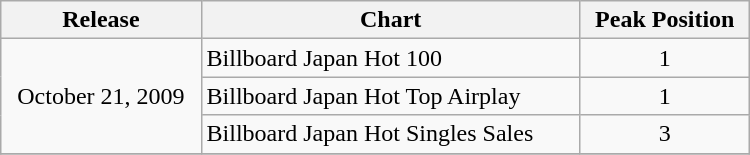<table class="wikitable" width="500px">
<tr>
<th align="left">Release</th>
<th align="left">Chart</th>
<th align="left">Peak Position</th>
</tr>
<tr>
<td align="center" rowspan="3">October 21, 2009</td>
<td align="left">Billboard Japan Hot 100</td>
<td align="center">1</td>
</tr>
<tr>
<td align="left">Billboard Japan Hot Top Airplay</td>
<td align="center">1</td>
</tr>
<tr>
<td align="left">Billboard Japan Hot Singles Sales</td>
<td align="center">3</td>
</tr>
<tr>
</tr>
</table>
